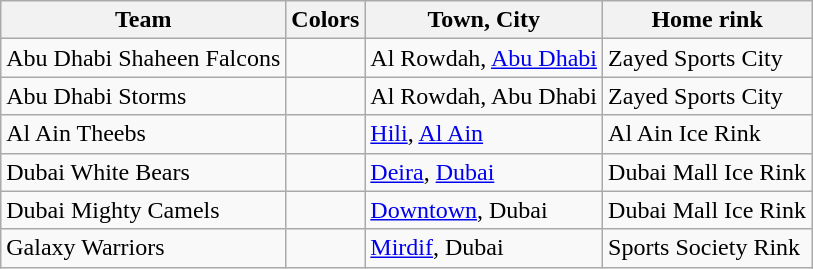<table class="wikitable">
<tr>
<th>Team</th>
<th>Colors</th>
<th>Town, City</th>
<th>Home rink</th>
</tr>
<tr>
<td>Abu Dhabi Shaheen Falcons</td>
<td> </td>
<td>Al Rowdah, <a href='#'>Abu Dhabi</a></td>
<td>Zayed Sports City</td>
</tr>
<tr>
<td>Abu Dhabi Storms</td>
<td> </td>
<td>Al Rowdah, Abu Dhabi</td>
<td>Zayed Sports City</td>
</tr>
<tr>
<td>Al Ain Theebs</td>
<td> </td>
<td><a href='#'>Hili</a>, <a href='#'>Al Ain</a></td>
<td>Al Ain Ice Rink</td>
</tr>
<tr>
<td>Dubai White Bears</td>
<td> </td>
<td><a href='#'>Deira</a>, <a href='#'>Dubai</a></td>
<td>Dubai Mall Ice Rink</td>
</tr>
<tr>
<td>Dubai Mighty Camels</td>
<td> </td>
<td><a href='#'>Downtown</a>, Dubai</td>
<td>Dubai Mall Ice Rink</td>
</tr>
<tr>
<td>Galaxy Warriors</td>
<td>  </td>
<td><a href='#'>Mirdif</a>, Dubai</td>
<td>Sports Society Rink</td>
</tr>
</table>
